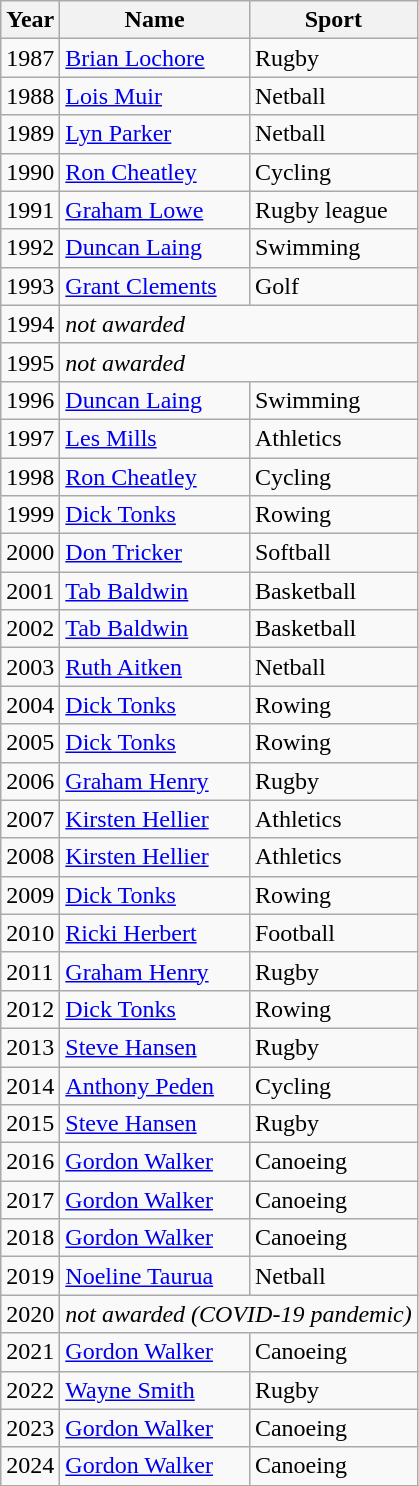<table class="wikitable">
<tr>
<th>Year</th>
<th>Name</th>
<th>Sport</th>
</tr>
<tr>
<td>1987</td>
<td><a href='#'>Brian Lochore</a></td>
<td>Rugby</td>
</tr>
<tr>
<td>1988</td>
<td><a href='#'>Lois Muir</a></td>
<td>Netball</td>
</tr>
<tr>
<td>1989</td>
<td><a href='#'>Lyn Parker</a></td>
<td>Netball</td>
</tr>
<tr>
<td>1990</td>
<td><a href='#'>Ron Cheatley</a></td>
<td>Cycling</td>
</tr>
<tr>
<td>1991</td>
<td><a href='#'>Graham Lowe</a></td>
<td>Rugby league</td>
</tr>
<tr>
<td>1992</td>
<td><a href='#'>Duncan Laing</a></td>
<td>Swimming</td>
</tr>
<tr>
<td>1993</td>
<td><a href='#'>Grant Clements</a></td>
<td>Golf</td>
</tr>
<tr>
<td>1994</td>
<td colspan=2><em>not awarded</em></td>
</tr>
<tr>
<td>1995</td>
<td colspan=2><em>not awarded</em></td>
</tr>
<tr>
<td>1996</td>
<td><a href='#'>Duncan Laing</a></td>
<td>Swimming</td>
</tr>
<tr>
<td>1997</td>
<td><a href='#'>Les Mills</a></td>
<td>Athletics</td>
</tr>
<tr>
<td>1998</td>
<td><a href='#'>Ron Cheatley</a></td>
<td>Cycling</td>
</tr>
<tr>
<td>1999</td>
<td><a href='#'>Dick Tonks</a></td>
<td>Rowing</td>
</tr>
<tr>
<td>2000</td>
<td><a href='#'>Don Tricker</a></td>
<td>Softball</td>
</tr>
<tr>
<td>2001</td>
<td><a href='#'>Tab Baldwin</a></td>
<td>Basketball</td>
</tr>
<tr>
<td>2002</td>
<td><a href='#'>Tab Baldwin</a></td>
<td>Basketball</td>
</tr>
<tr>
<td>2003</td>
<td><a href='#'>Ruth Aitken</a></td>
<td>Netball</td>
</tr>
<tr>
<td>2004</td>
<td><a href='#'>Dick Tonks</a></td>
<td>Rowing</td>
</tr>
<tr>
<td>2005</td>
<td><a href='#'>Dick Tonks</a></td>
<td>Rowing</td>
</tr>
<tr>
<td>2006</td>
<td><a href='#'>Graham Henry</a></td>
<td>Rugby</td>
</tr>
<tr>
<td>2007</td>
<td><a href='#'>Kirsten Hellier</a></td>
<td>Athletics</td>
</tr>
<tr>
<td>2008</td>
<td><a href='#'>Kirsten Hellier</a></td>
<td>Athletics</td>
</tr>
<tr>
<td>2009</td>
<td><a href='#'>Dick Tonks</a></td>
<td>Rowing</td>
</tr>
<tr>
<td>2010</td>
<td><a href='#'>Ricki Herbert</a></td>
<td>Football</td>
</tr>
<tr>
<td>2011</td>
<td><a href='#'>Graham Henry</a></td>
<td>Rugby</td>
</tr>
<tr>
<td>2012</td>
<td><a href='#'>Dick Tonks</a></td>
<td>Rowing</td>
</tr>
<tr>
<td>2013</td>
<td><a href='#'>Steve Hansen</a></td>
<td>Rugby</td>
</tr>
<tr>
<td>2014</td>
<td><a href='#'>Anthony Peden</a></td>
<td>Cycling</td>
</tr>
<tr>
<td>2015</td>
<td><a href='#'>Steve Hansen</a></td>
<td>Rugby</td>
</tr>
<tr>
<td>2016</td>
<td><a href='#'>Gordon Walker</a></td>
<td>Canoeing</td>
</tr>
<tr>
<td>2017</td>
<td><a href='#'>Gordon Walker</a></td>
<td>Canoeing</td>
</tr>
<tr>
<td>2018</td>
<td><a href='#'>Gordon Walker</a></td>
<td>Canoeing</td>
</tr>
<tr>
<td>2019</td>
<td><a href='#'>Noeline Taurua</a></td>
<td>Netball</td>
</tr>
<tr>
<td>2020</td>
<td colspan="2"><em>not awarded (COVID-19 pandemic)</em></td>
</tr>
<tr>
<td>2021</td>
<td><a href='#'>Gordon Walker</a></td>
<td>Canoeing</td>
</tr>
<tr>
<td>2022</td>
<td><a href='#'>Wayne Smith</a></td>
<td>Rugby</td>
</tr>
<tr>
<td>2023</td>
<td><a href='#'>Gordon Walker</a></td>
<td>Canoeing</td>
</tr>
<tr>
<td>2024</td>
<td><a href='#'>Gordon Walker</a></td>
<td>Canoeing</td>
</tr>
</table>
